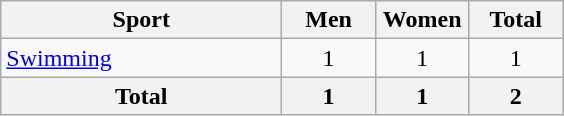<table class="wikitable sortable" style="text-align:center;">
<tr>
<th width=180>Sport</th>
<th width=55>Men</th>
<th width=55>Women</th>
<th width=55>Total</th>
</tr>
<tr>
<td align=left><a href='#'>Swimming</a></td>
<td>1</td>
<td>1</td>
<td>1</td>
</tr>
<tr>
<th>Total</th>
<th>1</th>
<th>1</th>
<th>2</th>
</tr>
</table>
